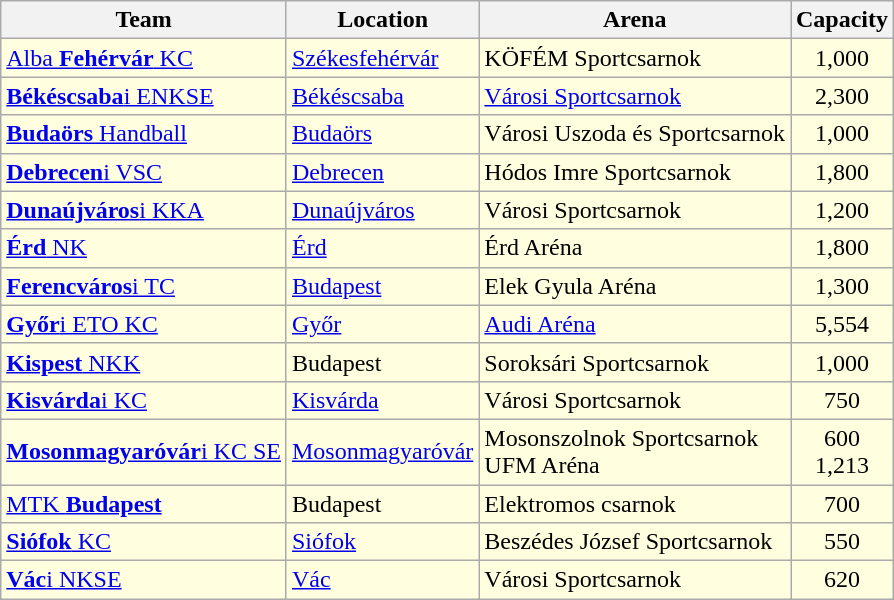<table class="wikitable sortable" style="text-align: left;">
<tr>
<th>Team</th>
<th>Location</th>
<th>Arena</th>
<th>Capacity</th>
</tr>
<tr bgcolor=ffffe0>
<td><a href='#'>Alba <strong>Fehérvár</strong> KC</a></td>
<td><a href='#'>Székesfehérvár</a></td>
<td>KÖFÉM Sportcsarnok</td>
<td align="center">1,000</td>
</tr>
<tr bgcolor=ffffe0>
<td><a href='#'><strong>Békéscsaba</strong>i ENKSE</a></td>
<td><a href='#'>Békéscsaba</a></td>
<td><a href='#'>Városi Sportcsarnok</a></td>
<td align="center">2,300</td>
</tr>
<tr bgcolor=ffffe0>
<td><a href='#'><strong>Budaörs</strong> Handball</a></td>
<td><a href='#'>Budaörs</a></td>
<td>Városi Uszoda és Sportcsarnok</td>
<td align="center">1,000</td>
</tr>
<tr bgcolor=ffffe0>
<td><a href='#'><strong>Debrecen</strong>i VSC</a></td>
<td><a href='#'>Debrecen</a></td>
<td>Hódos Imre Sportcsarnok</td>
<td align="center">1,800</td>
</tr>
<tr bgcolor=ffffe0>
<td><a href='#'><strong>Dunaújváros</strong>i KKA</a></td>
<td><a href='#'>Dunaújváros</a></td>
<td>Városi Sportcsarnok</td>
<td align="center">1,200</td>
</tr>
<tr bgcolor=ffffe0>
<td><a href='#'><strong>Érd</strong> NK</a></td>
<td><a href='#'>Érd</a></td>
<td>Érd Aréna</td>
<td align="center">1,800</td>
</tr>
<tr bgcolor=ffffe0>
<td><a href='#'><strong>Ferencváros</strong>i TC</a></td>
<td><a href='#'>Budapest</a></td>
<td>Elek Gyula Aréna</td>
<td align="center">1,300</td>
</tr>
<tr bgcolor=ffffe0>
<td><a href='#'><strong>Győr</strong>i ETO KC</a></td>
<td><a href='#'>Győr</a></td>
<td><a href='#'>Audi Aréna</a></td>
<td align="center">5,554</td>
</tr>
<tr bgcolor=ffffe0>
<td><a href='#'><strong>Kispest</strong> NKK</a></td>
<td>Budapest</td>
<td>Soroksári Sportcsarnok</td>
<td align="center">1,000</td>
</tr>
<tr bgcolor=ffffe0>
<td><a href='#'><strong>Kisvárda</strong>i KC</a></td>
<td><a href='#'>Kisvárda</a></td>
<td>Városi Sportcsarnok</td>
<td align="center">750</td>
</tr>
<tr bgcolor=ffffe0>
<td><a href='#'><strong>Mosonmagyaróvár</strong>i KC SE</a></td>
<td><a href='#'>Mosonmagyaróvár</a></td>
<td>Mosonszolnok Sportcsarnok<br>UFM Aréna</td>
<td align="center">600<br>1,213</td>
</tr>
<tr bgcolor=ffffe0>
<td><a href='#'>MTK <strong>Budapest</strong></a></td>
<td>Budapest</td>
<td>Elektromos csarnok</td>
<td align="center">700</td>
</tr>
<tr bgcolor=ffffe0>
<td><a href='#'><strong>Siófok</strong> KC</a></td>
<td><a href='#'>Siófok</a></td>
<td>Beszédes József Sportcsarnok</td>
<td align="center">550</td>
</tr>
<tr bgcolor=ffffe0>
<td><a href='#'><strong>Vác</strong>i NKSE</a></td>
<td><a href='#'>Vác</a></td>
<td>Városi Sportcsarnok</td>
<td align="center">620</td>
</tr>
</table>
